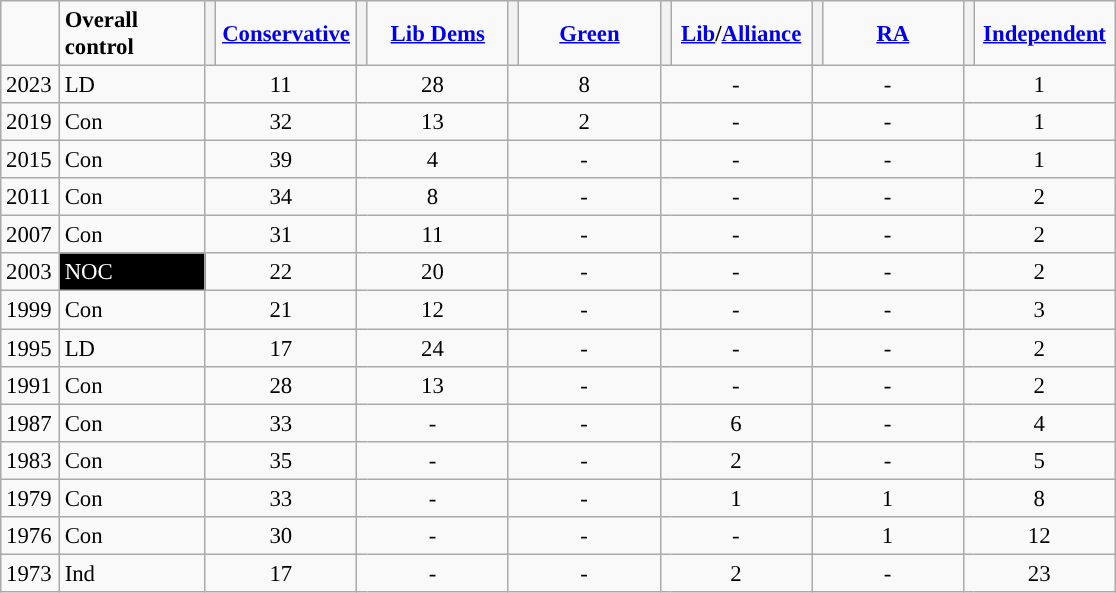<table class="wikitable" style="text-align:left; padding-left:1em; font-size: 95%">
<tr>
<td width=32></td>
<td width=90><strong>Overall control</strong></td>
<th style="background-color: "></th>
<td width=87 align="center"><strong><a href='#'>Conservative</a></strong></td>
<th style="background-color: "></th>
<td width=87 align="center"><strong><a href='#'>Lib Dems</a></strong></td>
<th style="background-color: "></th>
<td width=87 align="center"><strong><a href='#'>Green</a></strong></td>
<th style="background-color: "></th>
<td width=87 align="center"><strong><a href='#'>Lib</a>/<a href='#'>Alliance</a></strong></td>
<th style="background-color: "></th>
<td width=87 align="center"><strong><a href='#'>RA</a></strong></td>
<th style="background-color: "></th>
<td width=87 align="center"><strong><a href='#'>Independent</a></strong></td>
</tr>
<tr>
<td>2023</td>
<td style="background:">LD</td>
<td colspan=2 align="center">11</td>
<td colspan=2 align="center">28</td>
<td colspan=2 align="center">8</td>
<td colspan=2 align="center">-</td>
<td colspan=2 align="center">-</td>
<td colspan=2 align="center">1</td>
</tr>
<tr>
<td>2019</td>
<td style="background:">Con</td>
<td colspan=2 align="center">32</td>
<td colspan=2 align="center">13</td>
<td colspan=2 align="center">2</td>
<td colspan=2 align="center">-</td>
<td colspan=2 align="center">-</td>
<td colspan=2 align="center">1</td>
</tr>
<tr>
<td>2015</td>
<td style="background:">Con</td>
<td colspan=2 align="center">39</td>
<td colspan=2 align="center">4</td>
<td colspan=2 align="center">-</td>
<td colspan=2 align="center">-</td>
<td colspan=2 align="center">-</td>
<td colspan=2 align="center">1</td>
</tr>
<tr>
<td>2011</td>
<td style="background:">Con</td>
<td colspan=2 align="center">34</td>
<td colspan=2 align="center">8</td>
<td colspan=2 align="center">-</td>
<td colspan=2 align="center">-</td>
<td colspan=2 align="center">-</td>
<td colspan=2 align="center">2</td>
</tr>
<tr>
<td>2007</td>
<td style="background:">Con</td>
<td colspan=2 align="center">31</td>
<td colspan=2 align="center">11</td>
<td colspan=2 align="center">-</td>
<td colspan=2 align="center">-</td>
<td colspan=2 align="center">-</td>
<td colspan=2 align="center">2</td>
</tr>
<tr>
<td>2003</td>
<td style="background:black; color:white">NOC</td>
<td colspan=2 align="center">22</td>
<td colspan=2 align="center">20</td>
<td colspan=2 align="center">-</td>
<td colspan=2 align="center">-</td>
<td colspan=2 align="center">-</td>
<td colspan=2 align="center">2</td>
</tr>
<tr>
<td>1999</td>
<td style="background:">Con</td>
<td colspan=2 align="center">21</td>
<td colspan=2 align="center">12</td>
<td colspan=2 align="center">-</td>
<td colspan=2 align="center">-</td>
<td colspan=2 align="center">-</td>
<td colspan=2 align="center">3</td>
</tr>
<tr>
<td>1995</td>
<td style="background:">LD</td>
<td colspan=2 align="center">17</td>
<td colspan=2 align="center">24</td>
<td colspan=2 align="center">-</td>
<td colspan=2 align="center">-</td>
<td colspan=2 align="center">-</td>
<td colspan=2 align="center">2</td>
</tr>
<tr>
<td>1991</td>
<td style="background:">Con</td>
<td colspan=2 align="center">28</td>
<td colspan=2 align="center">13</td>
<td colspan=2 align="center">-</td>
<td colspan=2 align="center">-</td>
<td colspan=2 align="center">-</td>
<td colspan=2 align="center">2</td>
</tr>
<tr>
<td>1987</td>
<td style="background:">Con</td>
<td colspan=2 align="center">33</td>
<td colspan=2 align="center">-</td>
<td colspan=2 align="center">-</td>
<td colspan=2 align="center">6</td>
<td colspan=2 align="center">-</td>
<td colspan=2 align="center">4</td>
</tr>
<tr>
<td>1983</td>
<td style="background:">Con</td>
<td colspan=2 align="center">35</td>
<td colspan=2 align="center">-</td>
<td colspan=2 align="center">-</td>
<td colspan=2 align="center">2</td>
<td colspan=2 align="center">-</td>
<td colspan=2 align="center">5</td>
</tr>
<tr>
<td>1979</td>
<td style="background:">Con</td>
<td colspan=2 align="center">33</td>
<td colspan=2 align="center">-</td>
<td colspan=2 align="center">-</td>
<td colspan=2 align="center">1</td>
<td colspan=2 align="center">1</td>
<td colspan=2 align="center">8</td>
</tr>
<tr>
<td>1976</td>
<td style="background:">Con</td>
<td colspan=2 align="center">30</td>
<td colspan=2 align="center">-</td>
<td colspan=2 align="center">-</td>
<td colspan=2 align="center">-</td>
<td colspan=2 align="center">1</td>
<td colspan=2 align="center">12</td>
</tr>
<tr>
<td>1973</td>
<td style="background:">Ind</td>
<td colspan=2 align="center">17</td>
<td colspan=2 align="center">-</td>
<td colspan=2 align="center">-</td>
<td colspan=2 align="center">2</td>
<td colspan=2 align="center">-</td>
<td colspan=2 align="center">23</td>
</tr>
</table>
